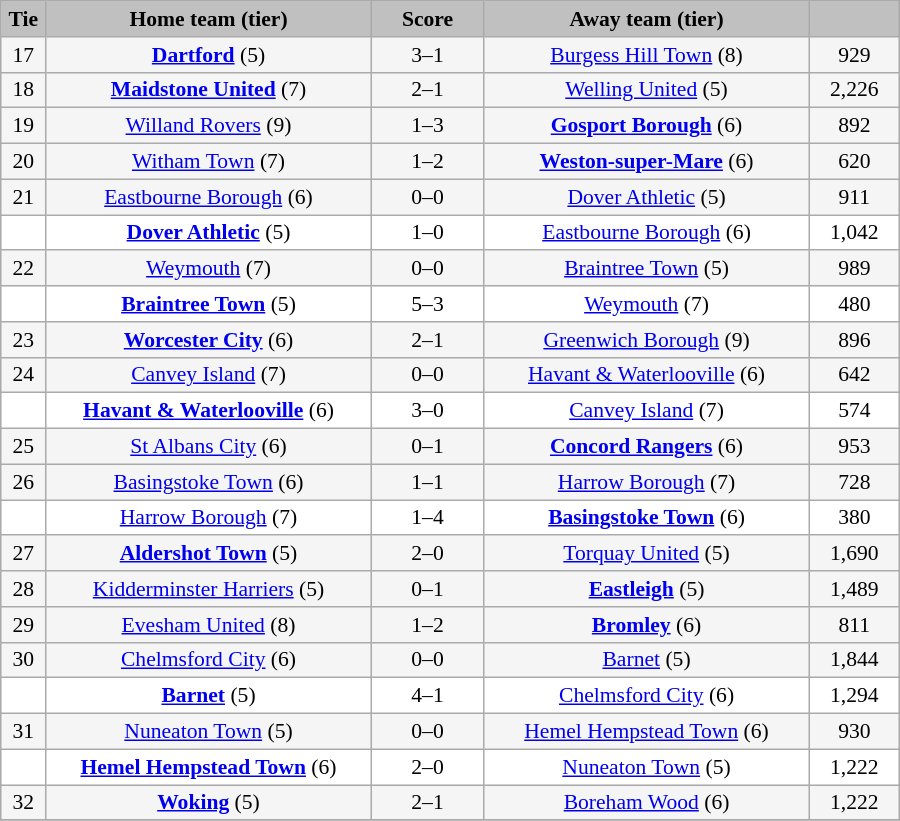<table class="wikitable" style="width: 600px; background:WhiteSmoke; text-align:center; font-size:90%">
<tr>
<td scope="col" style="width:  5.00%; background:silver;"><strong>Tie</strong></td>
<td scope="col" style="width: 36.25%; background:silver;"><strong>Home team (tier)</strong></td>
<td scope="col" style="width: 12.50%; background:silver;"><strong>Score</strong></td>
<td scope="col" style="width: 36.25%; background:silver;"><strong>Away team (tier)</strong></td>
<td scope="col" style="width: 10.00%; background:silver;"><strong></strong></td>
</tr>
<tr>
<td>17</td>
<td><strong><a href='#'>Dartford</a></strong> (5)</td>
<td>3–1</td>
<td><a href='#'>Burgess Hill Town</a> (8)</td>
<td>929</td>
</tr>
<tr>
<td>18</td>
<td><strong><a href='#'>Maidstone United</a></strong> (7)</td>
<td>2–1</td>
<td><a href='#'>Welling United</a> (5)</td>
<td>2,226</td>
</tr>
<tr>
<td>19</td>
<td><a href='#'>Willand Rovers</a> (9)</td>
<td>1–3</td>
<td><strong><a href='#'>Gosport Borough</a></strong> (6)</td>
<td>892</td>
</tr>
<tr>
<td>20</td>
<td><a href='#'>Witham Town</a> (7)</td>
<td>1–2</td>
<td><strong><a href='#'>Weston-super-Mare</a></strong> (6)</td>
<td>620</td>
</tr>
<tr>
<td>21</td>
<td><a href='#'>Eastbourne Borough</a> (6)</td>
<td>0–0</td>
<td><a href='#'>Dover Athletic</a> (5)</td>
<td>911</td>
</tr>
<tr style="background:white;">
<td><em></em></td>
<td><strong><a href='#'>Dover Athletic</a></strong> (5)</td>
<td>1–0</td>
<td><a href='#'>Eastbourne Borough</a> (6)</td>
<td>1,042</td>
</tr>
<tr>
<td>22</td>
<td><a href='#'>Weymouth</a> (7)</td>
<td>0–0</td>
<td><a href='#'>Braintree Town</a> (5)</td>
<td>989</td>
</tr>
<tr style="background:white;">
<td><em></em></td>
<td><strong><a href='#'>Braintree Town</a></strong> (5)</td>
<td>5–3</td>
<td><a href='#'>Weymouth</a> (7)</td>
<td>480</td>
</tr>
<tr>
<td>23</td>
<td><strong><a href='#'>Worcester City</a></strong> (6)</td>
<td>2–1</td>
<td><a href='#'>Greenwich Borough</a> (9)</td>
<td>896</td>
</tr>
<tr>
<td>24</td>
<td><a href='#'>Canvey Island</a> (7)</td>
<td>0–0</td>
<td><a href='#'>Havant & Waterlooville</a> (6)</td>
<td>642</td>
</tr>
<tr style="background:white;">
<td><em></em></td>
<td><strong><a href='#'>Havant & Waterlooville</a></strong> (6)</td>
<td>3–0</td>
<td><a href='#'>Canvey Island</a> (7)</td>
<td>574</td>
</tr>
<tr>
<td>25</td>
<td><a href='#'>St Albans City</a> (6)</td>
<td>0–1</td>
<td><strong><a href='#'>Concord Rangers</a></strong> (6)</td>
<td>953</td>
</tr>
<tr>
<td>26</td>
<td><a href='#'>Basingstoke Town</a> (6)</td>
<td>1–1</td>
<td><a href='#'>Harrow Borough</a> (7)</td>
<td>728</td>
</tr>
<tr style="background:white;">
<td><em></em></td>
<td><a href='#'>Harrow Borough</a> (7)</td>
<td>1–4</td>
<td><strong><a href='#'>Basingstoke Town</a></strong> (6)</td>
<td>380</td>
</tr>
<tr>
<td>27</td>
<td><strong><a href='#'>Aldershot Town</a></strong> (5)</td>
<td>2–0</td>
<td><a href='#'>Torquay United</a> (5)</td>
<td>1,690</td>
</tr>
<tr>
<td>28</td>
<td><a href='#'>Kidderminster Harriers</a> (5)</td>
<td>0–1</td>
<td><strong><a href='#'>Eastleigh</a></strong> (5)</td>
<td>1,489</td>
</tr>
<tr>
<td>29</td>
<td><a href='#'>Evesham United</a> (8)</td>
<td>1–2</td>
<td><strong><a href='#'>Bromley</a></strong> (6)</td>
<td>811</td>
</tr>
<tr>
<td>30</td>
<td><a href='#'>Chelmsford City</a> (6)</td>
<td>0–0</td>
<td><a href='#'>Barnet</a> (5)</td>
<td>1,844</td>
</tr>
<tr style="background:white;">
<td><em></em></td>
<td><strong><a href='#'>Barnet</a></strong> (5)</td>
<td>4–1</td>
<td><a href='#'>Chelmsford City</a> (6)</td>
<td>1,294</td>
</tr>
<tr>
<td>31</td>
<td><a href='#'>Nuneaton Town</a> (5)</td>
<td>0–0</td>
<td><a href='#'>Hemel Hempstead Town</a> (6)</td>
<td>930</td>
</tr>
<tr style="background:white;">
<td><em></em></td>
<td><strong><a href='#'>Hemel Hempstead Town</a></strong> (6)</td>
<td>2–0</td>
<td><a href='#'>Nuneaton Town</a> (5)</td>
<td>1,222</td>
</tr>
<tr>
<td>32</td>
<td><strong><a href='#'>Woking</a></strong> (5)</td>
<td>2–1</td>
<td><a href='#'>Boreham Wood</a> (6)</td>
<td>1,222</td>
</tr>
<tr>
</tr>
</table>
